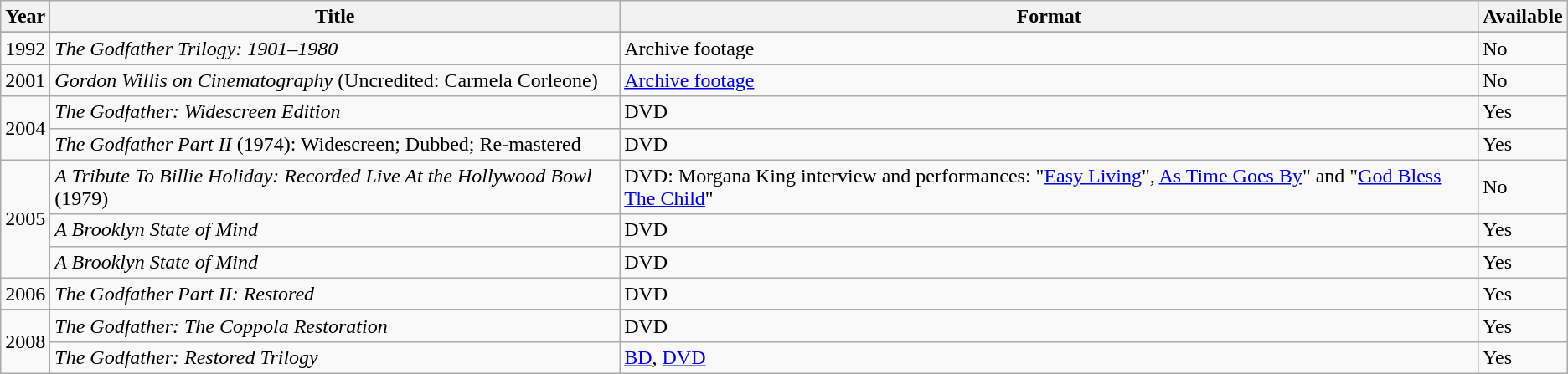<table class="wikitable sortable">
<tr text-align:center;">
<th>Year</th>
<th>Title</th>
<th>Format</th>
<th>Available</th>
</tr>
<tr>
</tr>
<tr>
<td>1992</td>
<td><em>The Godfather Trilogy: 1901–1980</em></td>
<td Stock footage>Archive footage</td>
<td>No</td>
</tr>
<tr>
<td>2001</td>
<td><em>Gordon Willis on Cinematography</em> (Uncredited: Carmela Corleone)</td>
<td><a href='#'>Archive footage</a></td>
<td>No</td>
</tr>
<tr>
<td rowspan=2>2004</td>
<td><em>The Godfather: Widescreen Edition</em></td>
<td>DVD</td>
<td>Yes</td>
</tr>
<tr>
<td><em>The Godfather Part II</em> (1974): Widescreen; Dubbed; Re-mastered</td>
<td>DVD</td>
<td>Yes</td>
</tr>
<tr>
<td rowspan=3>2005</td>
<td><em>A Tribute To Billie Holiday: Recorded Live At the Hollywood Bowl</em> (1979)</td>
<td>DVD: Morgana King interview and performances:  "<a href='#'>Easy Living</a>", <a href='#'>As Time Goes By</a>" and "<a href='#'>God Bless The Child</a>"</td>
<td>No</td>
</tr>
<tr>
<td><em>A Brooklyn State of Mind</em></td>
<td>DVD</td>
<td>Yes</td>
</tr>
<tr>
<td><em>A Brooklyn State of Mind</em></td>
<td>DVD</td>
<td>Yes</td>
</tr>
<tr>
<td>2006</td>
<td><em>The Godfather Part II: Restored</em></td>
<td>DVD</td>
<td>Yes</td>
</tr>
<tr>
<td rowspan=2>2008</td>
<td><em>The Godfather: The Coppola Restoration</em></td>
<td>DVD</td>
<td>Yes</td>
</tr>
<tr>
<td><em>The Godfather: Restored Trilogy</em></td>
<td><a href='#'>BD</a>, <a href='#'>DVD</a></td>
<td>Yes</td>
</tr>
</table>
